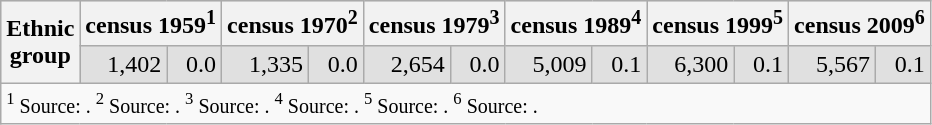<table class="wikitable">
<tr bgcolor="#e0e0e0">
<th rowspan="2">Ethnic<br>group</th>
<th colspan="2">census 1959<sup>1</sup></th>
<th colspan="2">census 1970<sup>2</sup></th>
<th colspan="2">census 1979<sup>3</sup></th>
<th colspan="2">census 1989<sup>4</sup></th>
<th colspan="2">census 1999<sup>5</sup></th>
<th colspan="2">census 2009<sup>6</sup></th>
</tr>
<tr bgcolor="#e0e0e0">
<td align="right">1,402</td>
<td align="right">0.0</td>
<td align="right">1,335</td>
<td align="right">0.0</td>
<td align="right">2,654</td>
<td align="right">0.0</td>
<td align="right">5,009</td>
<td align="right">0.1</td>
<td align="right">6,300</td>
<td align="right">0.1</td>
<td align="right">5,567</td>
<td align="right">0.1</td>
</tr>
<tr>
<td colspan="13"><small><sup>1</sup> Source: . <sup>2</sup> Source: . <sup>3</sup> Source: . <sup>4</sup> Source: . <sup>5</sup> Source: . <sup>6</sup> Source: . </small></td>
</tr>
</table>
